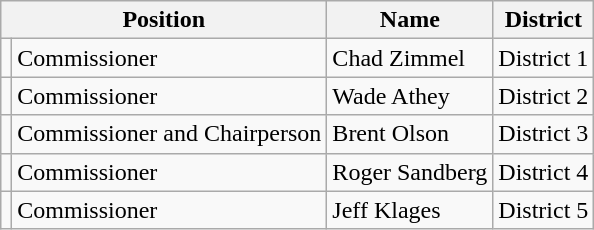<table class="wikitable">
<tr>
<th colspan="2">Position</th>
<th>Name</th>
<th>District</th>
</tr>
<tr>
<td></td>
<td>Commissioner</td>
<td>Chad Zimmel</td>
<td>District 1</td>
</tr>
<tr>
<td></td>
<td>Commissioner</td>
<td>Wade Athey</td>
<td>District 2</td>
</tr>
<tr>
<td></td>
<td>Commissioner and Chairperson</td>
<td>Brent Olson</td>
<td>District 3</td>
</tr>
<tr>
<td></td>
<td>Commissioner</td>
<td>Roger Sandberg</td>
<td>District 4</td>
</tr>
<tr>
<td></td>
<td>Commissioner</td>
<td>Jeff Klages</td>
<td>District 5</td>
</tr>
</table>
